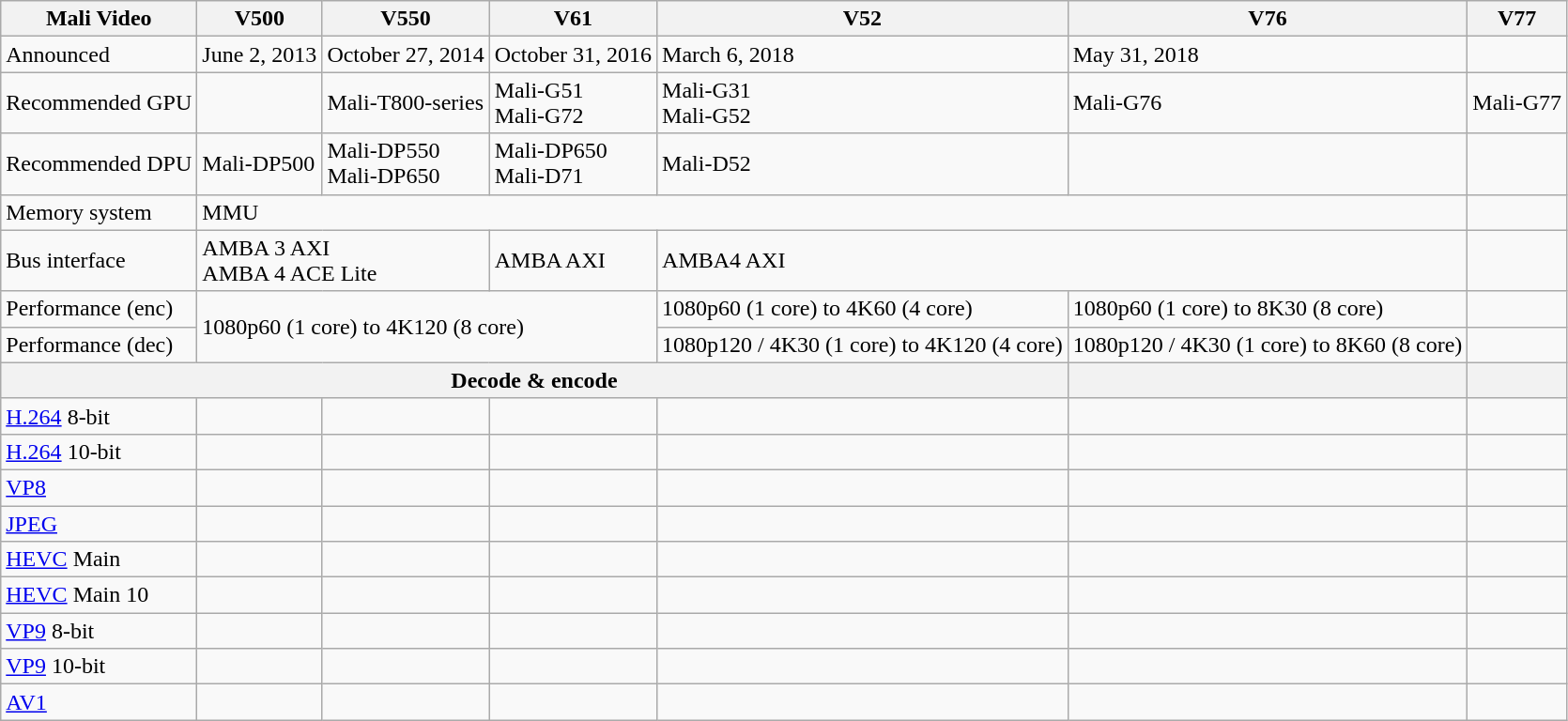<table class="wikitable sticky-header">
<tr>
<th>Mali Video</th>
<th>V500</th>
<th>V550</th>
<th>V61</th>
<th>V52</th>
<th>V76</th>
<th>V77</th>
</tr>
<tr>
<td>Announced</td>
<td>June 2, 2013</td>
<td>October 27, 2014</td>
<td>October 31, 2016</td>
<td>March 6, 2018</td>
<td>May 31, 2018</td>
<td></td>
</tr>
<tr>
<td>Recommended GPU</td>
<td></td>
<td>Mali-T800-series</td>
<td>Mali-G51<br>Mali-G72</td>
<td>Mali-G31<br>Mali-G52</td>
<td>Mali-G76</td>
<td>Mali-G77</td>
</tr>
<tr>
<td>Recommended DPU</td>
<td>Mali-DP500</td>
<td>Mali-DP550<br>Mali-DP650</td>
<td>Mali-DP650<br>Mali-D71</td>
<td>Mali-D52</td>
<td></td>
<td></td>
</tr>
<tr>
<td>Memory system</td>
<td colspan="5">MMU</td>
<td></td>
</tr>
<tr>
<td>Bus interface</td>
<td colspan="2">AMBA 3 AXI<br>AMBA 4 ACE Lite</td>
<td>AMBA AXI</td>
<td colspan='2'>AMBA4 AXI</td>
<td></td>
</tr>
<tr>
<td>Performance (enc)</td>
<td colspan="3" rowspan="2">1080p60 (1 core) to 4K120 (8 core)</td>
<td>1080p60 (1 core) to 4K60 (4 core)</td>
<td>1080p60 (1 core) to 8K30 (8 core)</td>
<td></td>
</tr>
<tr>
<td>Performance (dec)</td>
<td>1080p120 / 4K30 (1 core) to 4K120 (4 core)</td>
<td>1080p120 / 4K30 (1 core) to 8K60 (8 core)</td>
<td></td>
</tr>
<tr>
<th colspan="5">Decode & encode</th>
<th></th>
<th></th>
</tr>
<tr>
<td><a href='#'>H.264</a> 8-bit</td>
<td></td>
<td></td>
<td></td>
<td></td>
<td></td>
<td></td>
</tr>
<tr>
<td><a href='#'>H.264</a> 10-bit</td>
<td></td>
<td></td>
<td></td>
<td></td>
<td></td>
<td></td>
</tr>
<tr>
<td><a href='#'>VP8</a></td>
<td></td>
<td></td>
<td></td>
<td></td>
<td></td>
<td></td>
</tr>
<tr>
<td><a href='#'>JPEG</a></td>
<td></td>
<td></td>
<td></td>
<td></td>
<td></td>
<td></td>
</tr>
<tr>
<td><a href='#'>HEVC</a> Main</td>
<td></td>
<td></td>
<td></td>
<td></td>
<td></td>
<td></td>
</tr>
<tr>
<td><a href='#'>HEVC</a> Main 10</td>
<td></td>
<td></td>
<td></td>
<td></td>
<td></td>
<td></td>
</tr>
<tr>
<td><a href='#'>VP9</a> 8-bit</td>
<td></td>
<td></td>
<td></td>
<td></td>
<td></td>
<td></td>
</tr>
<tr>
<td><a href='#'>VP9</a> 10-bit</td>
<td></td>
<td></td>
<td></td>
<td></td>
<td></td>
<td></td>
</tr>
<tr>
<td><a href='#'>AV1</a></td>
<td></td>
<td></td>
<td></td>
<td></td>
<td></td>
<td></td>
</tr>
</table>
